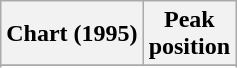<table class="wikitable sortable">
<tr>
<th align="left">Chart (1995)</th>
<th align="center">Peak<br>position</th>
</tr>
<tr>
</tr>
<tr>
</tr>
</table>
